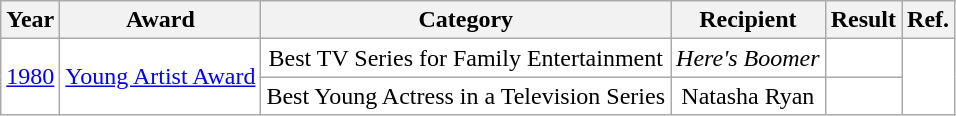<table class="wikitable" rowspan=5; style="text-align: center; background:#ffffff;">
<tr>
<th>Year</th>
<th>Award</th>
<th>Category</th>
<th>Recipient</th>
<th>Result</th>
<th>Ref.</th>
</tr>
<tr>
<td rowspan=2><a href='#'>1980</a></td>
<td rowspan=2><a href='#'>Young Artist Award</a></td>
<td>Best TV Series for Family Entertainment</td>
<td><em>Here's Boomer</em></td>
<td></td>
<td rowspan=2></td>
</tr>
<tr>
<td>Best Young Actress in a Television Series</td>
<td>Natasha Ryan</td>
<td></td>
</tr>
</table>
